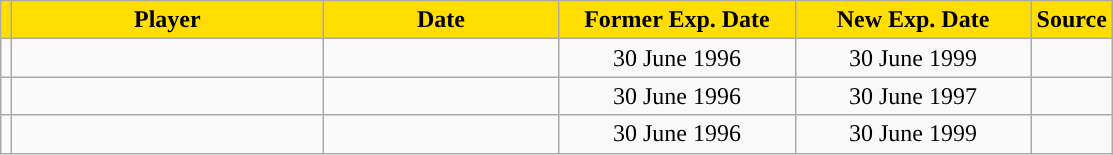<table class="wikitable sortable">
<tr>
<th style="background:#FFDE00"></th>
<th width=200 style="background:#FFDE00">Player</th>
<th width=150 style="background:#FFDE00">Date</th>
<th width=150 style="background:#FFDE00">Former Exp. Date</th>
<th width=150 style="background:#FFDE00">New Exp. Date</th>
<th style="background:#FFDE00">Source</th>
</tr>
<tr>
<td align=center></td>
<td></td>
<td align=center></td>
<td align=center>30 June 1996</td>
<td align=center>30 June 1999</td>
<td align=center></td>
</tr>
<tr>
<td align=center></td>
<td></td>
<td align=center></td>
<td align=center>30 June 1996</td>
<td align=center>30 June 1997</td>
<td align=center></td>
</tr>
<tr>
<td align=center></td>
<td></td>
<td align=center></td>
<td align=center>30 June 1996</td>
<td align=center>30 June 1999</td>
<td align=center></td>
</tr>
</table>
